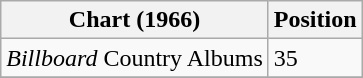<table class="wikitable">
<tr>
<th>Chart (1966)</th>
<th>Position</th>
</tr>
<tr>
<td><em>Billboard</em> Country Albums</td>
<td>35</td>
</tr>
<tr>
</tr>
</table>
